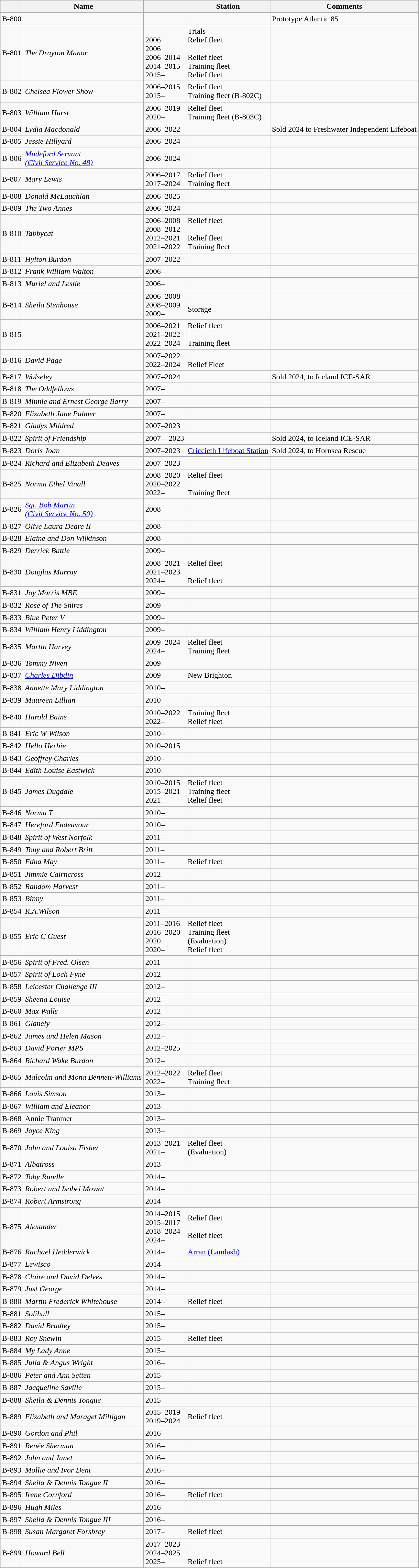<table class="wikitable">
<tr>
<th></th>
<th>Name</th>
<th></th>
<th>Station</th>
<th>Comments</th>
</tr>
<tr>
<td>B-800<br></td>
<td></td>
<td></td>
<td></td>
<td>Prototype Atlantic 85</td>
</tr>
<tr>
<td>B-801</td>
<td><em>The Drayton Manor</em></td>
<td><br>2006<br>2006<br>2006–2014<br>2014–2015<br>2015–</td>
<td>Trials<br>Relief fleet<br><br>Relief fleet<br>Training fleet<br>Relief fleet</td>
<td></td>
</tr>
<tr>
<td>B-802</td>
<td><em>Chelsea Flower Show</em></td>
<td>2006–2015<br>2015–</td>
<td>Relief fleet<br>Training fleet (B-802C)</td>
<td></td>
</tr>
<tr>
<td>B-803</td>
<td><em>William Hurst</em></td>
<td>2006–2019<br>2020–</td>
<td>Relief fleet<br>Training fleet (B-803C)</td>
<td></td>
</tr>
<tr>
<td>B-804</td>
<td><em>Lydia Macdonald</em></td>
<td>2006–2022</td>
<td></td>
<td>Sold 2024 to Freshwater Independent Lifeboat</td>
</tr>
<tr>
<td>B-805</td>
<td><em>Jessie Hillyard</em></td>
<td>2006–2024</td>
<td></td>
<td></td>
</tr>
<tr>
<td>B-806</td>
<td><a href='#'><em>Mudeford Servant</em><br><em>(Civil Service No. 48)</em></a></td>
<td>2006–2024</td>
<td></td>
<td></td>
</tr>
<tr>
<td>B-807</td>
<td><em>Mary Lewis</em></td>
<td>2006–2017<br>2017–2024</td>
<td>Relief fleet<br>Training fleet</td>
<td></td>
</tr>
<tr>
<td>B-808</td>
<td><em>Donald McLauchlan</em></td>
<td>2006–2025</td>
<td></td>
<td></td>
</tr>
<tr>
<td>B-809</td>
<td><em>The Two Annes</em></td>
<td>2006–2024</td>
<td></td>
<td></td>
</tr>
<tr>
<td>B-810</td>
<td><em>Tabbycat</em></td>
<td>2006–2008<br>2008–2012<br>2012–2021<br>2021–2022</td>
<td>Relief fleet<br><br>Relief fleet<br>Training fleet</td>
<td></td>
</tr>
<tr>
<td>B-811</td>
<td><em>Hylton Burdon</em></td>
<td>2007–2022</td>
<td></td>
<td></td>
</tr>
<tr>
<td>B-812</td>
<td><em>Frank William Walton</em></td>
<td>2006–</td>
<td></td>
<td></td>
</tr>
<tr>
<td>B-813</td>
<td><em>Muriel and Leslie</em></td>
<td>2006–</td>
<td></td>
<td></td>
</tr>
<tr>
<td>B-814</td>
<td><em>Sheila Stenhouse</em></td>
<td>2006–2008<br>2008–2009<br>2009–</td>
<td><br>Storage<br></td>
<td></td>
</tr>
<tr>
<td>B-815</td>
<td></td>
<td>2006–2021<br>2021–2022<br>2022–2024</td>
<td>Relief fleet<br><br>Training fleet</td>
<td></td>
</tr>
<tr>
<td>B-816</td>
<td><em>David Page</em></td>
<td>2007–2022<br>2022–2024</td>
<td><br>Relief Fleet</td>
<td></td>
</tr>
<tr>
<td>B-817</td>
<td><em>Wolseley</em></td>
<td>2007–2024</td>
<td></td>
<td>Sold 2024, to Iceland ICE-SAR</td>
</tr>
<tr>
<td>B-818</td>
<td><em>The Oddfellows</em></td>
<td>2007–</td>
<td></td>
<td></td>
</tr>
<tr>
<td>B-819</td>
<td><em>Minnie and Ernest George Barry</em></td>
<td>2007–</td>
<td></td>
<td></td>
</tr>
<tr>
<td>B-820</td>
<td><em>Elizabeth Jane Palmer</em></td>
<td>2007–</td>
<td></td>
<td></td>
</tr>
<tr>
<td>B-821</td>
<td><em>Gladys Mildred</em></td>
<td>2007–2023</td>
<td></td>
<td></td>
</tr>
<tr>
<td>B-822</td>
<td><em>Spirit of Friendship</em></td>
<td>2007––2023</td>
<td></td>
<td>Sold 2024, to Iceland ICE-SAR</td>
</tr>
<tr>
<td>B-823</td>
<td><em>Doris Joan</em></td>
<td>2007–2023</td>
<td><a href='#'>Criccieth Lifeboat Station</a></td>
<td>Sold 2024, to Hornsea Rescue</td>
</tr>
<tr>
<td>B-824</td>
<td><em>Richard and Elizabeth Deaves</em></td>
<td>2007–2023</td>
<td></td>
<td></td>
</tr>
<tr>
<td>B-825</td>
<td><em>Norma Ethel Vinall</em></td>
<td>2008–2020<br>2020–2022<br>2022–</td>
<td>Relief fleet<br><br>Training fleet</td>
<td></td>
</tr>
<tr>
<td>B-826</td>
<td><a href='#'><em>Sgt. Bob Martin<br>(Civil Service No. 50)</em></a></td>
<td>2008–</td>
<td></td>
<td></td>
</tr>
<tr>
<td>B-827</td>
<td><em>Olive Laura Deare II</em></td>
<td>2008–</td>
<td></td>
<td></td>
</tr>
<tr>
<td>B-828</td>
<td><em>Elaine and Don Wilkinson</em></td>
<td>2008–</td>
<td></td>
<td></td>
</tr>
<tr>
<td>B-829</td>
<td><em>Derrick Battle</em></td>
<td>2009–</td>
<td></td>
<td></td>
</tr>
<tr>
<td>B-830</td>
<td><em>Douglas Murray</em></td>
<td>2008–2021<br>2021–2023<br>2024–</td>
<td>Relief fleet<br><br>Relief fleet</td>
<td></td>
</tr>
<tr>
<td>B-831</td>
<td><em>Joy Morris MBE</em></td>
<td>2009–</td>
<td></td>
<td></td>
</tr>
<tr>
<td>B-832</td>
<td><em>Rose of The Shires</em></td>
<td>2009–</td>
<td></td>
<td></td>
</tr>
<tr>
<td>B-833</td>
<td><em>Blue Peter V</em></td>
<td>2009–</td>
<td></td>
<td></td>
</tr>
<tr>
<td>B-834</td>
<td><em>William Henry Liddington </em></td>
<td>2009–</td>
<td></td>
<td></td>
</tr>
<tr>
<td>B-835</td>
<td><em>Martin Harvey</em></td>
<td>2009–2024<br>2024–</td>
<td>Relief fleet<br>Training fleet</td>
<td></td>
</tr>
<tr>
<td>B-836</td>
<td><em>Tommy Niven</em></td>
<td>2009–</td>
<td></td>
<td></td>
</tr>
<tr>
<td>B-837</td>
<td><a href='#'><em>Charles Dibdin<br></em></a></td>
<td>2009–</td>
<td>New Brighton</td>
<td></td>
</tr>
<tr>
<td>B-838</td>
<td><em>Annette Mary Liddington</em></td>
<td>2010–</td>
<td></td>
<td></td>
</tr>
<tr>
<td>B-839</td>
<td><em>Maureen Lillian</em></td>
<td>2010–</td>
<td></td>
<td></td>
</tr>
<tr>
<td>B-840</td>
<td><em>Harold Bains</em></td>
<td>2010–2022<br>2022–</td>
<td>Training fleet<br>Relief fleet</td>
<td></td>
</tr>
<tr>
<td>B-841</td>
<td><em>Eric W Wilson</em></td>
<td>2010–</td>
<td></td>
<td></td>
</tr>
<tr>
<td>B-842</td>
<td><em>Hello Herbie</em></td>
<td>2010–2015</td>
<td></td>
<td></td>
</tr>
<tr>
<td>B-843</td>
<td><em>Geoffrey Charles</em></td>
<td>2010–</td>
<td></td>
<td></td>
</tr>
<tr>
<td>B-844</td>
<td><em>Edith Louise Eastwick</em></td>
<td>2010–</td>
<td></td>
<td></td>
</tr>
<tr>
<td>B-845</td>
<td><em>James Dugdale</em></td>
<td>2010–2015<br>2015–2021<br>2021–</td>
<td>Relief fleet<br>Training fleet<br>Relief fleet</td>
<td></td>
</tr>
<tr>
<td>B-846</td>
<td><em>Norma T</em></td>
<td>2010–</td>
<td></td>
<td></td>
</tr>
<tr>
<td>B-847</td>
<td><em>Hereford Endeavour</em></td>
<td>2010–</td>
<td></td>
<td></td>
</tr>
<tr>
<td>B-848</td>
<td><em>Spirit of West Norfolk</em></td>
<td>2011–</td>
<td></td>
<td></td>
</tr>
<tr>
<td>B-849</td>
<td><em>Tony and Robert Britt</em></td>
<td>2011–</td>
<td></td>
<td></td>
</tr>
<tr>
<td>B-850</td>
<td><em>Edna May</em></td>
<td>2011–</td>
<td>Relief fleet</td>
<td></td>
</tr>
<tr>
<td>B-851</td>
<td><em>Jimmie Cairncross</em></td>
<td>2012–</td>
<td></td>
<td></td>
</tr>
<tr>
<td>B-852</td>
<td><em>Random Harvest</em></td>
<td>2011–</td>
<td></td>
<td></td>
</tr>
<tr>
<td>B-853</td>
<td><em>Binny</em></td>
<td>2011–</td>
<td></td>
<td></td>
</tr>
<tr>
<td>B-854</td>
<td><em>R.A.Wilson</em></td>
<td>2011–</td>
<td></td>
<td></td>
</tr>
<tr>
<td>B-855</td>
<td><em>Eric C Guest</em></td>
<td>2011–2016<br>2016–2020<br>2020<br>2020–</td>
<td>Relief fleet<br>Training fleet<br> (Evaluation)<br>Relief fleet</td>
<td></td>
</tr>
<tr>
<td>B-856</td>
<td><em>Spirit of Fred. Olsen</em></td>
<td>2011–</td>
<td></td>
<td></td>
</tr>
<tr>
<td>B-857</td>
<td><em>Spirit of Loch Fyne</em></td>
<td>2012–</td>
<td></td>
<td></td>
</tr>
<tr>
<td>B-858</td>
<td><em>Leicester Challenge III</em></td>
<td>2012–</td>
<td></td>
<td></td>
</tr>
<tr>
<td>B-859</td>
<td><em>Sheena Louise</em></td>
<td>2012–</td>
<td></td>
<td></td>
</tr>
<tr>
<td>B-860</td>
<td><em>Max Walls</em></td>
<td>2012–</td>
<td></td>
<td></td>
</tr>
<tr>
<td>B-861</td>
<td><em>Glanely</em></td>
<td>2012–</td>
<td></td>
<td></td>
</tr>
<tr>
<td>B-862</td>
<td><em>James and Helen Mason</em></td>
<td>2012–</td>
<td></td>
<td></td>
</tr>
<tr>
<td>B-863</td>
<td><em>David Porter MPS</em></td>
<td>2012–2025</td>
<td></td>
<td></td>
</tr>
<tr>
<td>B-864</td>
<td><em>Richard Wake Burdon</em></td>
<td>2012–</td>
<td></td>
<td></td>
</tr>
<tr>
<td>B-865</td>
<td><em>Malcolm and Mona Bennett-Williams</em></td>
<td>2012–2022<br>2022–</td>
<td>Relief fleet<br>Training fleet</td>
<td></td>
</tr>
<tr>
<td>B-866</td>
<td><em>Louis Simson</em></td>
<td>2013–</td>
<td></td>
<td></td>
</tr>
<tr>
<td>B-867</td>
<td><em>William and Eleanor</em></td>
<td>2013–</td>
<td></td>
<td></td>
</tr>
<tr>
<td>B-868</td>
<td>Annie Tranmer</td>
<td>2013–</td>
<td></td>
<td></td>
</tr>
<tr>
<td>B-869</td>
<td><em>Joyce King</em></td>
<td>2013–</td>
<td></td>
<td></td>
</tr>
<tr>
<td>B-870</td>
<td><em>John and Louisa Fisher</em></td>
<td>2013–2021<br>2021–</td>
<td>Relief fleet<br> (Evaluation)</td>
<td></td>
</tr>
<tr>
<td>B-871</td>
<td><em>Albatross</em></td>
<td>2013–</td>
<td></td>
<td></td>
</tr>
<tr>
<td>B-872</td>
<td><em>Toby Rundle</em></td>
<td>2014–</td>
<td></td>
<td></td>
</tr>
<tr>
<td>B-873</td>
<td><em>Robert and Isobel Mowat</em></td>
<td>2014–</td>
<td></td>
<td></td>
</tr>
<tr>
<td>B-874</td>
<td><em>Robert Armstrong</em></td>
<td>2014–</td>
<td></td>
<td></td>
</tr>
<tr>
<td>B-875</td>
<td><em>Alexander</em></td>
<td>2014–2015<br>2015–2017<br>2018–2024<br>2024–</td>
<td>Relief fleet<br><br>Relief fleet<br></td>
<td></td>
</tr>
<tr>
<td>B-876</td>
<td><em>Rachael Hedderwick</em></td>
<td>2014–</td>
<td><a href='#'>Arran (Lamlash)</a></td>
<td></td>
</tr>
<tr>
<td>B-877</td>
<td><em>Lewisco</em></td>
<td>2014–</td>
<td></td>
<td></td>
</tr>
<tr>
<td>B-878</td>
<td><em>Claire and David Delves</em></td>
<td>2014–</td>
<td></td>
<td></td>
</tr>
<tr>
<td>B-879</td>
<td><em>Just George</em></td>
<td>2014–</td>
<td></td>
<td></td>
</tr>
<tr>
<td>B-880</td>
<td><em>Martin Frederick Whitehouse</em></td>
<td>2014–</td>
<td>Relief fleet</td>
<td></td>
</tr>
<tr>
<td>B-881</td>
<td><em>Solihull</em></td>
<td>2015–</td>
<td></td>
<td></td>
</tr>
<tr>
<td>B-882</td>
<td><em>David Bradley</em></td>
<td>2015–</td>
<td></td>
<td></td>
</tr>
<tr>
<td>B-883</td>
<td><em>Roy Snewin</em></td>
<td>2015–</td>
<td>Relief fleet</td>
<td></td>
</tr>
<tr>
<td>B-884</td>
<td><em>My Lady Anne</em></td>
<td>2015–</td>
<td></td>
<td></td>
</tr>
<tr>
<td>B-885</td>
<td><em>Julia & Angus Wright</em></td>
<td>2016–</td>
<td></td>
<td></td>
</tr>
<tr>
<td>B-886</td>
<td><em>Peter and Ann Setten</em></td>
<td>2015–</td>
<td></td>
<td></td>
</tr>
<tr>
<td>B-887</td>
<td><em>Jacqueline Saville</em></td>
<td>2015–</td>
<td></td>
<td></td>
</tr>
<tr>
<td>B-888</td>
<td><em>Sheila & Dennis Tongue</em></td>
<td>2015–</td>
<td></td>
<td></td>
</tr>
<tr>
<td>B-889</td>
<td><em>Elizabeth and Maraget Milligan</em></td>
<td>2015–2019<br>2019–2024</td>
<td>Relief fleet<br></td>
<td></td>
</tr>
<tr>
<td>B-890</td>
<td><em>Gordon and Phil</em></td>
<td>2016–</td>
<td></td>
<td></td>
</tr>
<tr>
<td>B-891</td>
<td><em>Renée Sherman</em></td>
<td>2016–</td>
<td></td>
<td></td>
</tr>
<tr>
<td>B-892</td>
<td><em>John and Janet</em></td>
<td>2016–</td>
<td></td>
<td></td>
</tr>
<tr>
<td>B-893</td>
<td><em>Mollie and Ivor Dent</em></td>
<td>2016–</td>
<td></td>
<td></td>
</tr>
<tr>
<td>B-894</td>
<td><em>Sheila & Dennis Tongue II</em></td>
<td>2016–</td>
<td></td>
<td></td>
</tr>
<tr>
<td>B-895</td>
<td><em>Irene Cornford</em></td>
<td>2016–</td>
<td>Relief fleet</td>
<td></td>
</tr>
<tr>
<td>B-896</td>
<td><em>Hugh Miles</em></td>
<td>2016–</td>
<td></td>
<td></td>
</tr>
<tr>
<td>B-897</td>
<td><em>Sheila & Dennis Tongue III</em></td>
<td>2016–</td>
<td></td>
<td></td>
</tr>
<tr>
<td>B-898</td>
<td><em>Susan Margaret Forsbrey</em></td>
<td>2017–</td>
<td>Relief fleet</td>
<td></td>
</tr>
<tr>
<td>B-899</td>
<td><em>Howard Bell</em></td>
<td>2017–2023<br>2024–2025<br>2025–</td>
<td><br><br>Relief fleet</td>
<td></td>
</tr>
<tr>
</tr>
</table>
